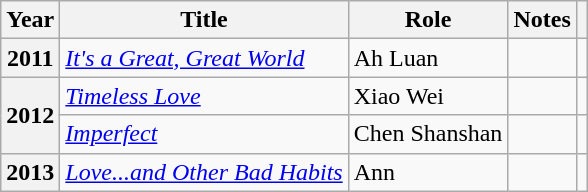<table class="wikitable sortable plainrowheaders">
<tr>
<th scope="col">Year</th>
<th scope="col">Title</th>
<th scope="col">Role</th>
<th scope="col" class="unsortable">Notes</th>
<th scope="col" class="unsortable"></th>
</tr>
<tr>
<th scope="row">2011</th>
<td><em><a href='#'>It's a Great, Great World</a></em></td>
<td>Ah Luan</td>
<td></td>
<td></td>
</tr>
<tr>
<th scope="row" rowspan="2">2012</th>
<td><em><a href='#'>Timeless Love</a></em></td>
<td>Xiao Wei</td>
<td></td>
<td></td>
</tr>
<tr>
<td><em><a href='#'>Imperfect</a></em></td>
<td>Chen Shanshan</td>
<td></td>
<td></td>
</tr>
<tr>
<th scope="row">2013</th>
<td><em><a href='#'>Love...and Other Bad Habits</a></em></td>
<td>Ann</td>
<td></td>
<td></td>
</tr>
</table>
